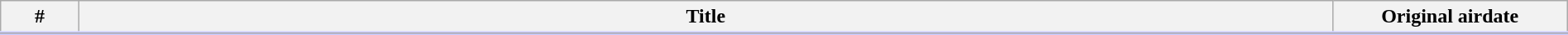<table class="wikitable" style="width:100%; background:#FFF;">
<tr style="border-bottom: 3px solid #CCF">
<th style="width:5%;">#</th>
<th>Title</th>
<th style="width:15%;">Original airdate</th>
</tr>
<tr>
</tr>
</table>
